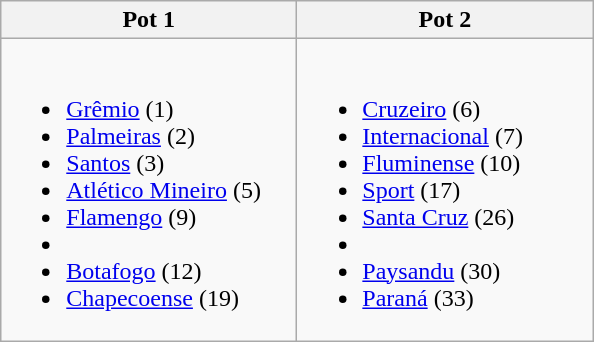<table class="wikitable">
<tr>
<th width="190">Pot 1</th>
<th width="190">Pot 2</th>
</tr>
<tr>
<td><br><ul><li> <a href='#'>Grêmio</a> (1)</li><li> <a href='#'>Palmeiras</a> (2)</li><li> <a href='#'>Santos</a> (3)</li><li> <a href='#'>Atlético Mineiro</a> (5)</li><li> <a href='#'>Flamengo</a> (9)</li><li></li><li> <a href='#'>Botafogo</a> (12)</li><li> <a href='#'>Chapecoense</a> (19)</li></ul></td>
<td><br><ul><li> <a href='#'>Cruzeiro</a> (6)</li><li> <a href='#'>Internacional</a> (7)</li><li> <a href='#'>Fluminense</a> (10)</li><li> <a href='#'>Sport</a> (17)</li><li> <a href='#'>Santa Cruz</a> (26)</li><li></li><li> <a href='#'>Paysandu</a> (30)</li><li> <a href='#'>Paraná</a> (33)</li></ul></td>
</tr>
</table>
